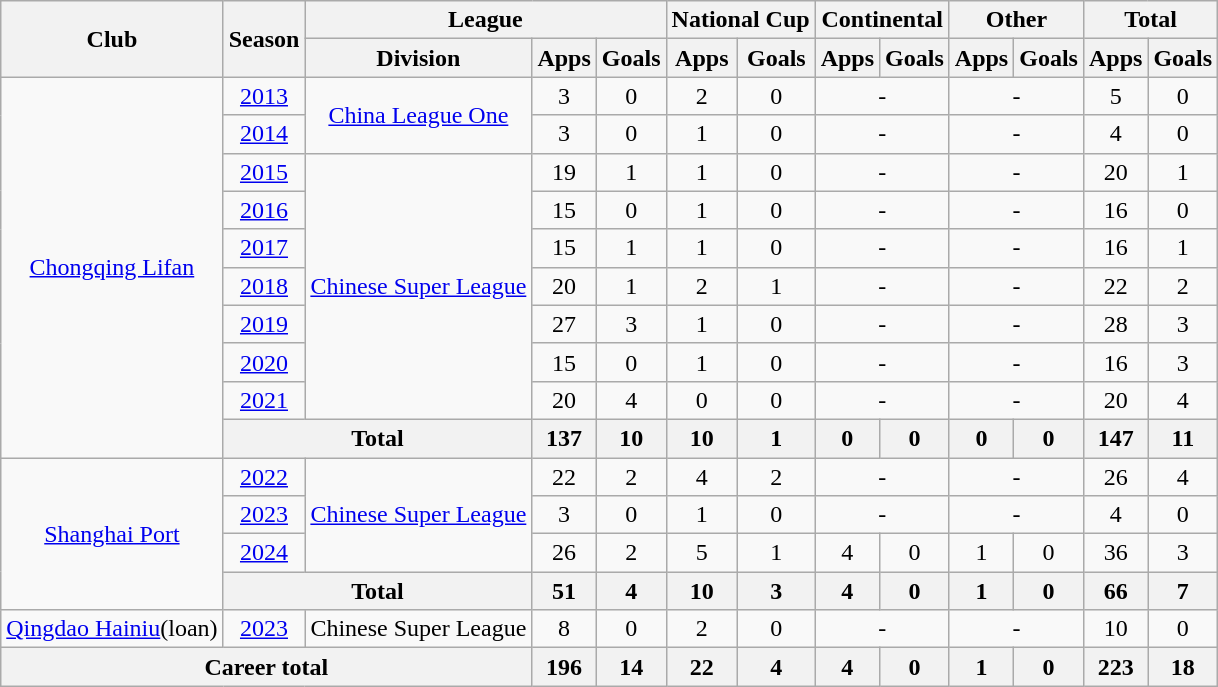<table class="wikitable" style="text-align: center">
<tr>
<th rowspan="2">Club</th>
<th rowspan="2">Season</th>
<th colspan="3">League</th>
<th colspan="2">National Cup</th>
<th colspan="2">Continental</th>
<th colspan="2">Other</th>
<th colspan="2">Total</th>
</tr>
<tr>
<th>Division</th>
<th>Apps</th>
<th>Goals</th>
<th>Apps</th>
<th>Goals</th>
<th>Apps</th>
<th>Goals</th>
<th>Apps</th>
<th>Goals</th>
<th>Apps</th>
<th>Goals</th>
</tr>
<tr>
<td rowspan="10"><a href='#'>Chongqing Lifan</a></td>
<td><a href='#'>2013</a></td>
<td rowspan="2"><a href='#'>China League One</a></td>
<td>3</td>
<td>0</td>
<td>2</td>
<td>0</td>
<td colspan="2">-</td>
<td colspan="2">-</td>
<td>5</td>
<td>0</td>
</tr>
<tr>
<td><a href='#'>2014</a></td>
<td>3</td>
<td>0</td>
<td>1</td>
<td>0</td>
<td colspan="2">-</td>
<td colspan="2">-</td>
<td>4</td>
<td>0</td>
</tr>
<tr>
<td><a href='#'>2015</a></td>
<td rowspan="7"><a href='#'>Chinese Super League</a></td>
<td>19</td>
<td>1</td>
<td>1</td>
<td>0</td>
<td colspan="2">-</td>
<td colspan="2">-</td>
<td>20</td>
<td>1</td>
</tr>
<tr>
<td><a href='#'>2016</a></td>
<td>15</td>
<td>0</td>
<td>1</td>
<td>0</td>
<td colspan="2">-</td>
<td colspan="2">-</td>
<td>16</td>
<td>0</td>
</tr>
<tr>
<td><a href='#'>2017</a></td>
<td>15</td>
<td>1</td>
<td>1</td>
<td>0</td>
<td colspan="2">-</td>
<td colspan="2">-</td>
<td>16</td>
<td>1</td>
</tr>
<tr>
<td><a href='#'>2018</a></td>
<td>20</td>
<td>1</td>
<td>2</td>
<td>1</td>
<td colspan="2">-</td>
<td colspan="2">-</td>
<td>22</td>
<td>2</td>
</tr>
<tr>
<td><a href='#'>2019</a></td>
<td>27</td>
<td>3</td>
<td>1</td>
<td>0</td>
<td colspan="2">-</td>
<td colspan="2">-</td>
<td>28</td>
<td>3</td>
</tr>
<tr>
<td><a href='#'>2020</a></td>
<td>15</td>
<td>0</td>
<td>1</td>
<td>0</td>
<td colspan="2">-</td>
<td colspan="2">-</td>
<td>16</td>
<td>3</td>
</tr>
<tr>
<td><a href='#'>2021</a></td>
<td>20</td>
<td>4</td>
<td>0</td>
<td>0</td>
<td colspan="2">-</td>
<td colspan="2">-</td>
<td>20</td>
<td>4</td>
</tr>
<tr>
<th colspan="2">Total</th>
<th>137</th>
<th>10</th>
<th>10</th>
<th>1</th>
<th>0</th>
<th>0</th>
<th>0</th>
<th>0</th>
<th>147</th>
<th>11</th>
</tr>
<tr>
<td rowspan="4"><a href='#'>Shanghai Port</a></td>
<td><a href='#'>2022</a></td>
<td rowspan="3"><a href='#'>Chinese Super League</a></td>
<td>22</td>
<td>2</td>
<td>4</td>
<td>2</td>
<td colspan="2">-</td>
<td colspan="2">-</td>
<td>26</td>
<td>4</td>
</tr>
<tr>
<td><a href='#'>2023</a></td>
<td>3</td>
<td>0</td>
<td>1</td>
<td>0</td>
<td colspan="2">-</td>
<td colspan="2">-</td>
<td>4</td>
<td>0</td>
</tr>
<tr>
<td><a href='#'>2024</a></td>
<td>26</td>
<td>2</td>
<td>5</td>
<td>1</td>
<td>4</td>
<td>0</td>
<td>1</td>
<td>0</td>
<td>36</td>
<td>3</td>
</tr>
<tr>
<th colspan="2">Total</th>
<th>51</th>
<th>4</th>
<th>10</th>
<th>3</th>
<th>4</th>
<th>0</th>
<th>1</th>
<th>0</th>
<th>66</th>
<th>7</th>
</tr>
<tr>
<td><a href='#'>Qingdao Hainiu</a>(loan)</td>
<td><a href='#'>2023</a></td>
<td>Chinese Super League</td>
<td>8</td>
<td>0</td>
<td>2</td>
<td>0</td>
<td colspan="2">-</td>
<td colspan="2">-</td>
<td>10</td>
<td>0</td>
</tr>
<tr>
<th colspan="3">Career total</th>
<th>196</th>
<th>14</th>
<th>22</th>
<th>4</th>
<th>4</th>
<th>0</th>
<th>1</th>
<th>0</th>
<th>223</th>
<th>18</th>
</tr>
</table>
